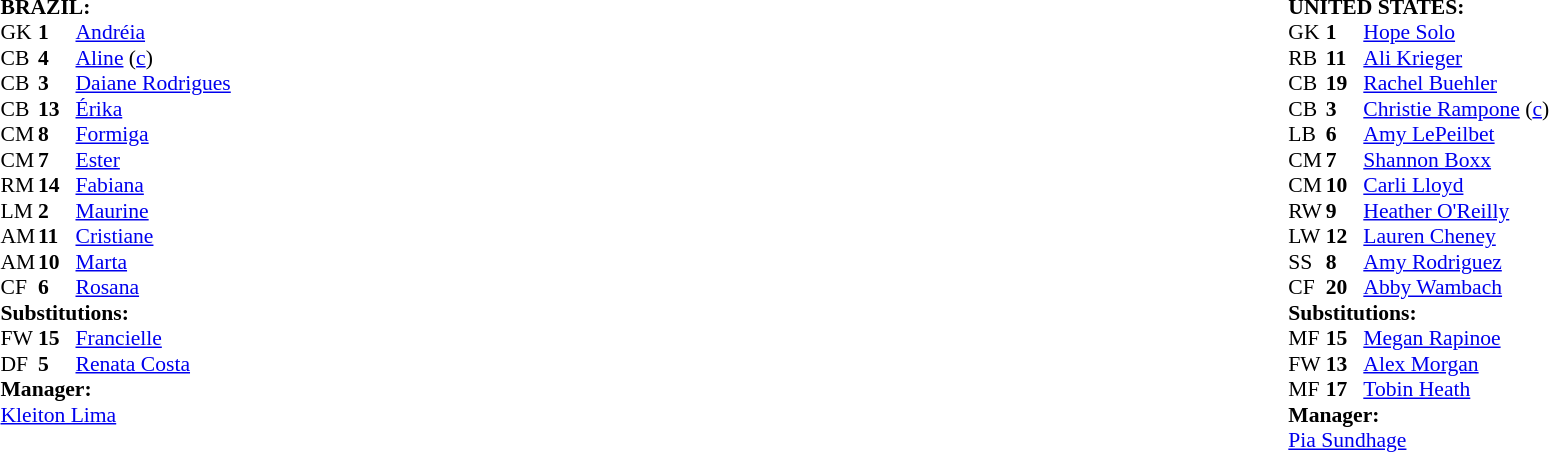<table width="100%">
<tr>
<td valign="top" width="50%"><br><table style="font-size: 90%" cellspacing="0" cellpadding="0">
<tr>
<td colspan=4><br><strong>BRAZIL:</strong></td>
</tr>
<tr>
<th width="25"></th>
<th width="25"></th>
</tr>
<tr>
<td>GK</td>
<td><strong>1</strong></td>
<td><a href='#'>Andréia</a></td>
</tr>
<tr>
<td>CB</td>
<td><strong>4</strong></td>
<td><a href='#'>Aline</a> (<a href='#'>c</a>)</td>
<td></td>
</tr>
<tr>
<td>CB</td>
<td><strong>3</strong></td>
<td><a href='#'>Daiane Rodrigues</a></td>
</tr>
<tr>
<td>CB</td>
<td><strong>13</strong></td>
<td><a href='#'>Érika</a></td>
<td></td>
</tr>
<tr>
<td>CM</td>
<td><strong>8</strong></td>
<td><a href='#'>Formiga</a></td>
<td></td>
<td></td>
</tr>
<tr>
<td>CM</td>
<td><strong>7</strong></td>
<td><a href='#'>Ester</a></td>
</tr>
<tr>
<td>RM</td>
<td><strong>14</strong></td>
<td><a href='#'>Fabiana</a></td>
</tr>
<tr>
<td>LM</td>
<td><strong>2</strong></td>
<td><a href='#'>Maurine</a></td>
<td></td>
</tr>
<tr>
<td>AM</td>
<td><strong>11</strong></td>
<td><a href='#'>Cristiane</a></td>
</tr>
<tr>
<td>AM</td>
<td><strong>10</strong></td>
<td><a href='#'>Marta</a></td>
<td></td>
</tr>
<tr>
<td>CF</td>
<td><strong>6</strong></td>
<td><a href='#'>Rosana</a></td>
<td></td>
<td></td>
</tr>
<tr>
<td colspan=3><strong>Substitutions:</strong></td>
</tr>
<tr>
<td>FW</td>
<td><strong>15</strong></td>
<td><a href='#'>Francielle</a></td>
<td></td>
<td></td>
</tr>
<tr>
<td>DF</td>
<td><strong>5</strong></td>
<td><a href='#'>Renata Costa</a></td>
<td></td>
<td></td>
</tr>
<tr>
<td colspan=3><strong>Manager:</strong></td>
</tr>
<tr>
<td colspan=3><a href='#'>Kleiton Lima</a></td>
</tr>
</table>
</td>
<td valign="top"></td>
<td valign="top" width="50%"><br><table style="font-size: 90%" cellspacing="0" cellpadding="0" align="center">
<tr>
<td colspan=4><br><strong>UNITED STATES:</strong></td>
</tr>
<tr>
<th width=25></th>
<th width=25></th>
</tr>
<tr>
<td>GK</td>
<td><strong>1</strong></td>
<td><a href='#'>Hope Solo</a></td>
<td></td>
</tr>
<tr>
<td>RB</td>
<td><strong>11</strong></td>
<td><a href='#'>Ali Krieger</a></td>
</tr>
<tr>
<td>CB</td>
<td><strong>19</strong></td>
<td><a href='#'>Rachel Buehler</a></td>
<td></td>
</tr>
<tr>
<td>CB</td>
<td><strong>3</strong></td>
<td><a href='#'>Christie Rampone</a> (<a href='#'>c</a>)</td>
</tr>
<tr>
<td>LB</td>
<td><strong>6</strong></td>
<td><a href='#'>Amy LePeilbet</a></td>
</tr>
<tr>
<td>CM</td>
<td><strong>7</strong></td>
<td><a href='#'>Shannon Boxx</a></td>
<td></td>
</tr>
<tr>
<td>CM</td>
<td><strong>10</strong></td>
<td><a href='#'>Carli Lloyd</a></td>
<td></td>
</tr>
<tr>
<td>RW</td>
<td><strong>9</strong></td>
<td><a href='#'>Heather O'Reilly</a></td>
<td></td>
<td></td>
</tr>
<tr>
<td>LW</td>
<td><strong>12</strong></td>
<td><a href='#'>Lauren Cheney</a></td>
<td></td>
<td></td>
</tr>
<tr>
<td>SS</td>
<td><strong>8</strong></td>
<td><a href='#'>Amy Rodriguez</a></td>
<td></td>
<td></td>
</tr>
<tr>
<td>CF</td>
<td><strong>20</strong></td>
<td><a href='#'>Abby Wambach</a></td>
</tr>
<tr>
<td colspan=3><strong>Substitutions:</strong></td>
</tr>
<tr>
<td>MF</td>
<td><strong>15</strong></td>
<td><a href='#'>Megan Rapinoe</a></td>
<td></td>
<td></td>
</tr>
<tr>
<td>FW</td>
<td><strong>13</strong></td>
<td><a href='#'>Alex Morgan</a></td>
<td></td>
<td></td>
</tr>
<tr>
<td>MF</td>
<td><strong>17</strong></td>
<td><a href='#'>Tobin Heath</a></td>
<td></td>
<td></td>
</tr>
<tr>
<td colspan=3><strong>Manager:</strong></td>
</tr>
<tr>
<td colspan=3> <a href='#'>Pia Sundhage</a></td>
</tr>
</table>
</td>
</tr>
</table>
